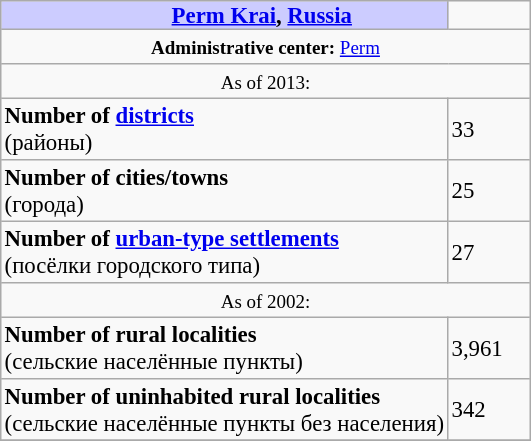<table border=1 align="right" cellpadding=2 cellspacing=0 style="margin: 0 0 1em 1em; background: #f9f9f9; border: 1px #aaa solid; border-collapse: collapse; font-size: 95%;">
<tr>
<th bgcolor="#ccccff" style="padding:0 0 0 50px;"><a href='#'>Perm Krai</a>, <a href='#'>Russia</a></th>
<td width="50px"></td>
</tr>
<tr>
<td colspan=2 align="center"><small><strong>Administrative center:</strong> <a href='#'>Perm</a></small></td>
</tr>
<tr>
<td colspan=2 align="center"><small>As of 2013:</small></td>
</tr>
<tr>
<td><strong>Number of <a href='#'>districts</a></strong><br>(районы)</td>
<td>33</td>
</tr>
<tr>
<td><strong>Number of cities/towns</strong><br>(города)</td>
<td>25</td>
</tr>
<tr>
<td><strong>Number of <a href='#'>urban-type settlements</a></strong><br>(посёлки городского типа)</td>
<td>27</td>
</tr>
<tr>
<td colspan=2 align="center"><small>As of 2002:</small></td>
</tr>
<tr>
<td><strong>Number of rural localities</strong><br>(сельские населённые пункты)</td>
<td>3,961</td>
</tr>
<tr>
<td><strong>Number of uninhabited rural localities</strong><br>(сельские населённые пункты без населения)</td>
<td>342</td>
</tr>
<tr>
</tr>
</table>
